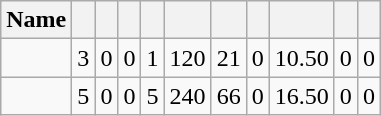<table class="wikitable sortable" style="text-align:center;">
<tr>
<th>Name</th>
<th></th>
<th></th>
<th></th>
<th></th>
<th></th>
<th></th>
<th></th>
<th></th>
<th></th>
<th></th>
</tr>
<tr>
<td align=left></td>
<td>3</td>
<td>0</td>
<td>0</td>
<td>1</td>
<td>120</td>
<td>21</td>
<td>0</td>
<td>10.50</td>
<td>0</td>
<td>0</td>
</tr>
<tr>
<td align=left></td>
<td>5</td>
<td>0</td>
<td>0</td>
<td>5</td>
<td>240</td>
<td>66</td>
<td>0</td>
<td>16.50</td>
<td>0</td>
<td>0</td>
</tr>
</table>
